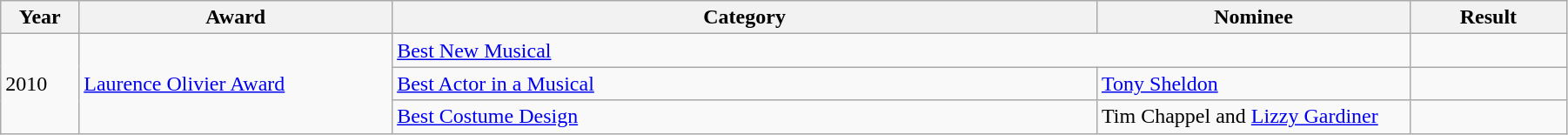<table class="wikitable" style="width:95%;">
<tr>
<th style="width:5%;">Year</th>
<th style="width:20%;">Award</th>
<th style="width:45%;">Category</th>
<th style="width:20%;">Nominee</th>
<th style="width:10%;">Result</th>
</tr>
<tr>
<td rowspan=3>2010</td>
<td rowspan=3><a href='#'>Laurence Olivier Award</a></td>
<td colspan=2><a href='#'>Best New Musical</a></td>
<td></td>
</tr>
<tr>
<td><a href='#'>Best Actor in a Musical</a></td>
<td><a href='#'>Tony Sheldon</a></td>
<td></td>
</tr>
<tr>
<td><a href='#'>Best Costume Design</a></td>
<td>Tim Chappel and <a href='#'>Lizzy Gardiner</a></td>
<td></td>
</tr>
</table>
